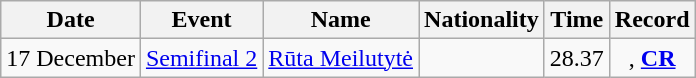<table class="wikitable" style=text-align:center>
<tr>
<th>Date</th>
<th>Event</th>
<th>Name</th>
<th>Nationality</th>
<th>Time</th>
<th>Record</th>
</tr>
<tr>
<td>17 December</td>
<td><a href='#'>Semifinal 2</a></td>
<td align=left><a href='#'>Rūta Meilutytė</a></td>
<td align=left></td>
<td>28.37</td>
<td>, <strong><a href='#'>CR</a></strong></td>
</tr>
</table>
